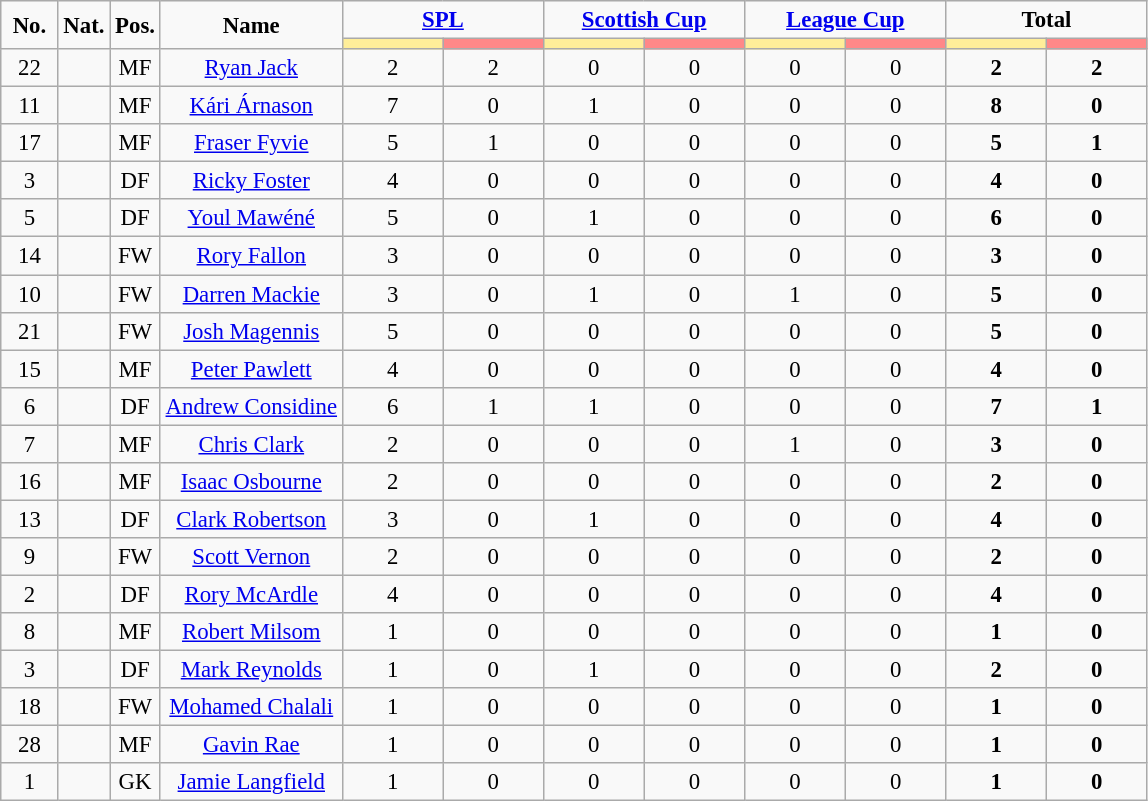<table class="wikitable" style="font-size: 95%; text-align: center;">
<tr>
<td rowspan="2"  style="width:5%; text-align:center;"><strong>No.</strong></td>
<td rowspan="2"  style="width:automatic; text-align:center;"><strong>Nat.</strong></td>
<td rowspan="2"  style="width:automatic; text-align:center;"><strong>Pos.</strong></td>
<td rowspan="2"  style="width:automatic%; text-align:center;"><strong>Name</strong></td>
<td colspan="2" style="text-align:center;"><strong><a href='#'>SPL</a></strong></td>
<td colspan="2" style="text-align:center;"><strong><a href='#'>Scottish Cup</a></strong></td>
<td colspan="2" style="text-align:center;"><strong><a href='#'>League Cup</a></strong></td>
<td colspan="2" style="text-align:center;"><strong>Total</strong></td>
</tr>
<tr>
<th style="width:60px; background:#fe9;"></th>
<th style="width:60px; background:#ff8888;"></th>
<th style="width:60px; background:#fe9;"></th>
<th style="width:60px; background:#ff8888;"></th>
<th style="width:60px; background:#fe9;"></th>
<th style="width:60px; background:#ff8888;"></th>
<th style="width:60px; background:#fe9;"></th>
<th style="width:60px; background:#ff8888;"></th>
</tr>
<tr>
<td>22</td>
<td></td>
<td>MF</td>
<td><a href='#'>Ryan Jack</a></td>
<td>2</td>
<td>2</td>
<td>0</td>
<td>0</td>
<td>0</td>
<td>0</td>
<td><strong>2</strong></td>
<td><strong>2</strong></td>
</tr>
<tr>
<td>11</td>
<td></td>
<td>MF</td>
<td><a href='#'>Kári Árnason</a></td>
<td>7</td>
<td>0</td>
<td>1</td>
<td>0</td>
<td>0</td>
<td>0</td>
<td><strong>8</strong></td>
<td><strong>0</strong></td>
</tr>
<tr>
<td>17</td>
<td></td>
<td>MF</td>
<td><a href='#'>Fraser Fyvie</a></td>
<td>5</td>
<td>1</td>
<td>0</td>
<td>0</td>
<td>0</td>
<td>0</td>
<td><strong>5</strong></td>
<td><strong>1</strong></td>
</tr>
<tr>
<td>3</td>
<td></td>
<td>DF</td>
<td><a href='#'>Ricky Foster</a></td>
<td>4</td>
<td>0</td>
<td>0</td>
<td>0</td>
<td>0</td>
<td>0</td>
<td><strong>4</strong></td>
<td><strong>0</strong></td>
</tr>
<tr>
<td>5</td>
<td></td>
<td>DF</td>
<td><a href='#'>Youl Mawéné</a></td>
<td>5</td>
<td>0</td>
<td>1</td>
<td>0</td>
<td>0</td>
<td>0</td>
<td><strong>6</strong></td>
<td><strong>0</strong></td>
</tr>
<tr>
<td>14</td>
<td></td>
<td>FW</td>
<td><a href='#'>Rory Fallon</a></td>
<td>3</td>
<td>0</td>
<td>0</td>
<td>0</td>
<td>0</td>
<td>0</td>
<td><strong>3</strong></td>
<td><strong>0</strong></td>
</tr>
<tr>
<td>10</td>
<td></td>
<td>FW</td>
<td><a href='#'>Darren Mackie</a></td>
<td>3</td>
<td>0</td>
<td>1</td>
<td>0</td>
<td>1</td>
<td>0</td>
<td><strong>5</strong></td>
<td><strong>0</strong></td>
</tr>
<tr>
<td>21</td>
<td></td>
<td>FW</td>
<td><a href='#'>Josh Magennis</a></td>
<td>5</td>
<td>0</td>
<td>0</td>
<td>0</td>
<td>0</td>
<td>0</td>
<td><strong>5</strong></td>
<td><strong>0</strong></td>
</tr>
<tr>
<td>15</td>
<td></td>
<td>MF</td>
<td><a href='#'>Peter Pawlett</a></td>
<td>4</td>
<td>0</td>
<td>0</td>
<td>0</td>
<td>0</td>
<td>0</td>
<td><strong>4</strong></td>
<td><strong>0</strong></td>
</tr>
<tr>
<td>6</td>
<td></td>
<td>DF</td>
<td><a href='#'>Andrew Considine</a></td>
<td>6</td>
<td>1</td>
<td>1</td>
<td>0</td>
<td>0</td>
<td>0</td>
<td><strong>7</strong></td>
<td><strong>1</strong></td>
</tr>
<tr>
<td>7</td>
<td></td>
<td>MF</td>
<td><a href='#'>Chris Clark</a></td>
<td>2</td>
<td>0</td>
<td>0</td>
<td>0</td>
<td>1</td>
<td>0</td>
<td><strong>3</strong></td>
<td><strong>0</strong></td>
</tr>
<tr>
<td>16</td>
<td></td>
<td>MF</td>
<td><a href='#'>Isaac Osbourne</a></td>
<td>2</td>
<td>0</td>
<td>0</td>
<td>0</td>
<td>0</td>
<td>0</td>
<td><strong>2</strong></td>
<td><strong>0</strong></td>
</tr>
<tr>
<td>13</td>
<td></td>
<td>DF</td>
<td><a href='#'>Clark Robertson</a></td>
<td>3</td>
<td>0</td>
<td>1</td>
<td>0</td>
<td>0</td>
<td>0</td>
<td><strong>4</strong></td>
<td><strong>0</strong></td>
</tr>
<tr>
<td>9</td>
<td></td>
<td>FW</td>
<td><a href='#'>Scott Vernon</a></td>
<td>2</td>
<td>0</td>
<td>0</td>
<td>0</td>
<td>0</td>
<td>0</td>
<td><strong>2</strong></td>
<td><strong>0</strong></td>
</tr>
<tr>
<td>2</td>
<td></td>
<td>DF</td>
<td><a href='#'>Rory McArdle</a></td>
<td>4</td>
<td>0</td>
<td>0</td>
<td>0</td>
<td>0</td>
<td>0</td>
<td><strong>4</strong></td>
<td><strong>0</strong></td>
</tr>
<tr>
<td>8</td>
<td></td>
<td>MF</td>
<td><a href='#'>Robert Milsom</a></td>
<td>1</td>
<td>0</td>
<td>0</td>
<td>0</td>
<td>0</td>
<td>0</td>
<td><strong>1</strong></td>
<td><strong>0</strong></td>
</tr>
<tr>
<td>3</td>
<td></td>
<td>DF</td>
<td><a href='#'>Mark Reynolds</a></td>
<td>1</td>
<td>0</td>
<td>1</td>
<td>0</td>
<td>0</td>
<td>0</td>
<td><strong>2</strong></td>
<td><strong>0</strong></td>
</tr>
<tr>
<td>18</td>
<td></td>
<td>FW</td>
<td><a href='#'>Mohamed Chalali</a></td>
<td>1</td>
<td>0</td>
<td>0</td>
<td>0</td>
<td>0</td>
<td>0</td>
<td><strong>1</strong></td>
<td><strong>0</strong></td>
</tr>
<tr>
<td>28</td>
<td></td>
<td>MF</td>
<td><a href='#'>Gavin Rae</a></td>
<td>1</td>
<td>0</td>
<td>0</td>
<td>0</td>
<td>0</td>
<td>0</td>
<td><strong>1</strong></td>
<td><strong>0</strong></td>
</tr>
<tr>
<td>1</td>
<td></td>
<td>GK</td>
<td><a href='#'>Jamie Langfield</a></td>
<td>1</td>
<td>0</td>
<td>0</td>
<td>0</td>
<td>0</td>
<td>0</td>
<td><strong>1</strong></td>
<td><strong>0</strong></td>
</tr>
</table>
